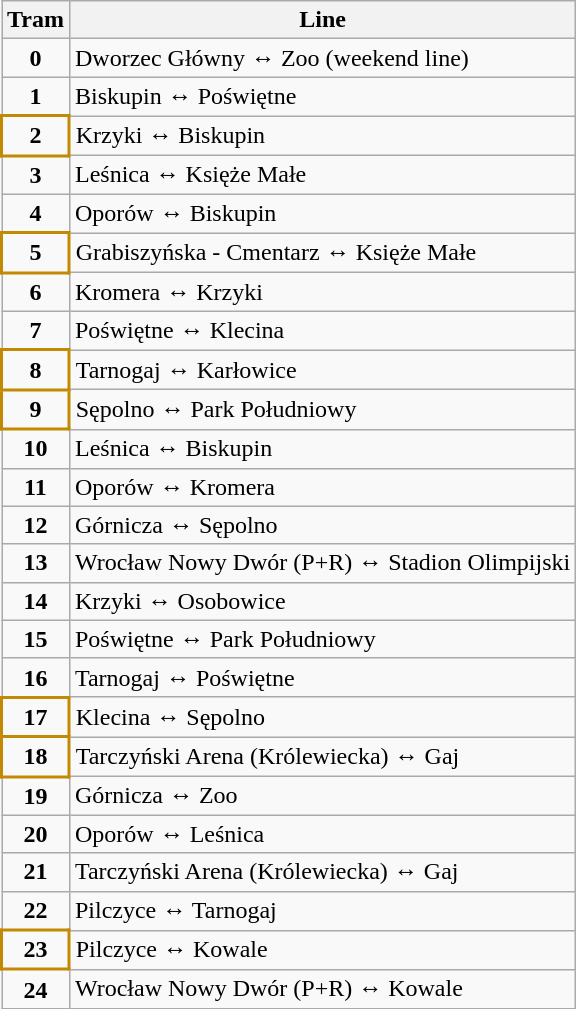<table class="wikitable">
<tr>
<th>Tram</th>
<th>Line</th>
</tr>
<tr>
<td style="text-align:center;"><strong><span>0</span></strong></td>
<td>Dworzec Główny ↔  Zoo (weekend line)</td>
</tr>
<tr>
<td style="text-align:center;"><strong><span>1</span></strong></td>
<td>Biskupin ↔ Poświętne</td>
</tr>
<tr>
<td style="border: 2px solid #C18A02; text-align:center;"><strong><span>2</span></strong></td>
<td>Krzyki ↔ Biskupin</td>
</tr>
<tr>
<td style="text-align:center;"><strong><span>3</span></strong></td>
<td>Leśnica ↔ Księże Małe</td>
</tr>
<tr>
<td style="text-align:center;"><strong><span>4</span></strong></td>
<td>Oporów ↔ Biskupin</td>
</tr>
<tr>
<td style="border: 2px solid #C18A02; text-align:center;"><strong><span>5</span></strong></td>
<td>Grabiszyńska - Cmentarz ↔ Księże Małe</td>
</tr>
<tr>
<td style="text-align:center;"><strong><span>6</span></strong></td>
<td>Kromera ↔ Krzyki</td>
</tr>
<tr>
<td style="text-align:center;"><strong><span>7</span></strong></td>
<td>Poświętne ↔ Klecina</td>
</tr>
<tr>
<td style="border: 2px solid #C18A02; text-align:center;"><strong><span>8</span></strong></td>
<td>Tarnogaj ↔ Karłowice</td>
</tr>
<tr>
<td style="border: 2px solid #C18A02; text-align:center;"><strong><span>9</span></strong></td>
<td>Sępolno ↔ Park Południowy</td>
</tr>
<tr>
<td style="text-align:center;"><strong><span>10</span></strong></td>
<td>Leśnica ↔ Biskupin</td>
</tr>
<tr>
<td style="text-align:center;"><strong><span>11</span></strong></td>
<td>Oporów ↔ Kromera</td>
</tr>
<tr>
<td style="text-align:center;"><strong><span>12</span></strong></td>
<td>Górnicza ↔ Sępolno</td>
</tr>
<tr>
<td style="text-align:center;"><strong><span>13</span></strong></td>
<td>Wrocław Nowy Dwór (P+R) ↔ Stadion Olimpijski</td>
</tr>
<tr>
<td style="text-align:center;"><strong><span>14</span></strong></td>
<td>Krzyki ↔ Osobowice</td>
</tr>
<tr>
<td style="text-align:center;"><strong><span>15</span></strong></td>
<td>Poświętne ↔ Park Południowy</td>
</tr>
<tr>
<td style="text-align:center;"><strong><span>16</span></strong></td>
<td>Tarnogaj ↔ Poświętne</td>
</tr>
<tr>
<td style="border: 2px solid #C18A02; text-align:center;"><strong><span>17</span></strong></td>
<td>Klecina ↔ Sępolno</td>
</tr>
<tr>
<td style="border: 2px solid #C18A02; text-align:center;"><strong><span>18</span></strong></td>
<td>Tarczyński Arena (Królewiecka) ↔ Gaj</td>
</tr>
<tr>
<td style="text-align:center;"><strong><span>19</span></strong></td>
<td>Górnicza ↔ Zoo</td>
</tr>
<tr>
<td style="text-align:center;"><strong><span>20</span></strong></td>
<td>Oporów ↔ Leśnica</td>
</tr>
<tr>
<td style="text-align:center;"><strong><span>21</span></strong></td>
<td>Tarczyński  Arena (Królewiecka) ↔ Gaj</td>
</tr>
<tr>
<td style="text-align:center;"><strong><span>22</span></strong></td>
<td>Pilczyce ↔ Tarnogaj</td>
</tr>
<tr>
<td style="border: 2px solid #C18A02; text-align:center;"><strong><span>23</span></strong></td>
<td>Pilczyce ↔ Kowale</td>
</tr>
<tr>
<td style="text-align:center;"><strong><span>24</span></strong></td>
<td>Wrocław Nowy Dwór (P+R) ↔ Kowale</td>
</tr>
</table>
